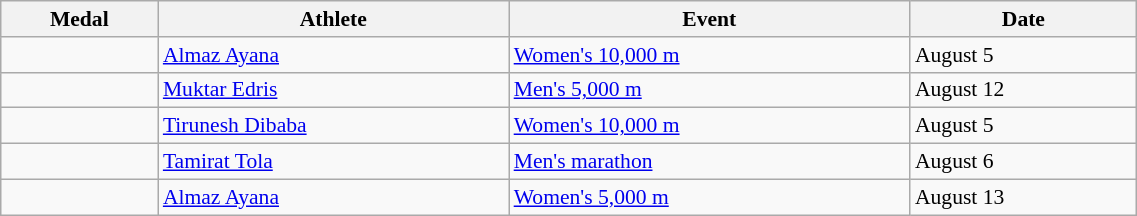<table class="wikitable" style="font-size:90%" width=60%>
<tr>
<th>Medal</th>
<th>Athlete</th>
<th>Event</th>
<th>Date</th>
</tr>
<tr>
<td></td>
<td><a href='#'>Almaz Ayana</a></td>
<td><a href='#'>Women's 10,000 m</a></td>
<td>August 5</td>
</tr>
<tr>
<td></td>
<td><a href='#'>Muktar Edris</a></td>
<td><a href='#'>Men's 5,000 m</a></td>
<td>August 12</td>
</tr>
<tr>
<td></td>
<td><a href='#'>Tirunesh Dibaba</a></td>
<td><a href='#'>Women's 10,000 m</a></td>
<td>August 5</td>
</tr>
<tr>
<td></td>
<td><a href='#'>Tamirat Tola</a></td>
<td><a href='#'>Men's marathon</a></td>
<td>August 6</td>
</tr>
<tr>
<td></td>
<td><a href='#'>Almaz Ayana</a></td>
<td><a href='#'>Women's 5,000 m</a></td>
<td>August 13</td>
</tr>
</table>
